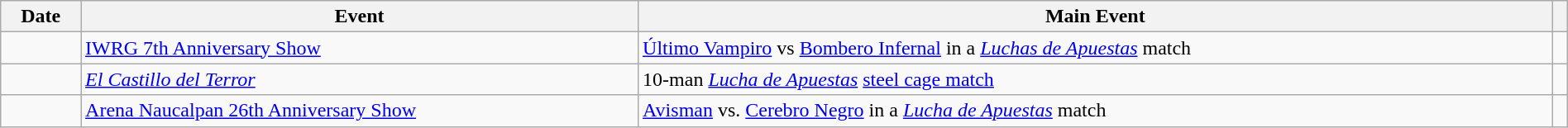<table class="wikitable sortable" width=100%>
<tr>
<th scope="col">Date</th>
<th scope="col">Event</th>
<th class=unsortable scope="col">Main Event</th>
<th class=unsortable scope="col"></th>
</tr>
<tr>
<td></td>
<td><a href='#'>IWRG 7th Anniversary Show</a></td>
<td><a href='#'>Último Vampiro</a> vs <a href='#'>Bombero Infernal</a> in a <em><a href='#'>Luchas de Apuestas</a></em> match</td>
<td></td>
</tr>
<tr>
<td></td>
<td><em><a href='#'>El Castillo del Terror</a></em></td>
<td>10-man <em><a href='#'>Lucha de Apuestas</a></em> <a href='#'>steel cage match</a></td>
<td></td>
</tr>
<tr>
<td></td>
<td><a href='#'>Arena Naucalpan 26th Anniversary Show</a></td>
<td><a href='#'>Avisman</a> vs. <a href='#'>Cerebro Negro</a> in a <em><a href='#'>Lucha de Apuestas</a></em> match</td>
<td></td>
</tr>
</table>
